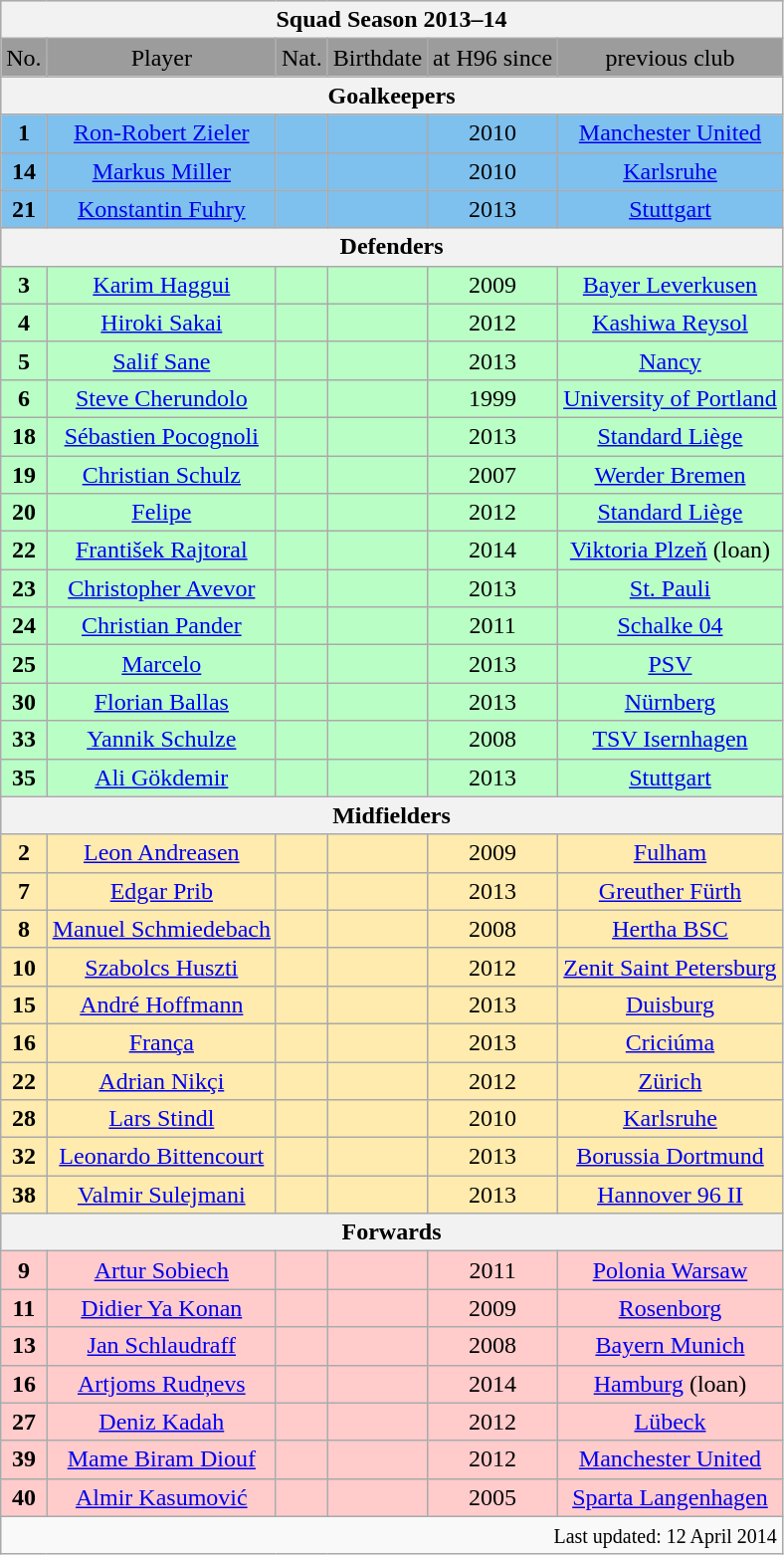<table class="wikitable">
<tr style="text-align:center; background:#dcdcdc;">
<th colspan=6>Squad Season 2013–14</th>
</tr>
<tr style="text-align:center; background:#9c9c9c;">
<td>No.</td>
<td>Player</td>
<td>Nat.</td>
<td>Birthdate</td>
<td>at H96 since</td>
<td>previous club</td>
</tr>
<tr style="text-align:center; background:#dcdcdc;">
<th colspan=6>Goalkeepers</th>
</tr>
<tr style="text-align:center; background:#7ec0ee;">
<td><strong>1</strong></td>
<td><a href='#'>Ron-Robert Zieler</a></td>
<td></td>
<td></td>
<td>2010</td>
<td><a href='#'>Manchester United</a></td>
</tr>
<tr style="text-align:center; background:#7ec0ee;">
<td><strong>14</strong></td>
<td><a href='#'>Markus Miller</a></td>
<td></td>
<td></td>
<td>2010</td>
<td><a href='#'>Karlsruhe</a></td>
</tr>
<tr style="text-align:center; background:#7ec0ee;">
<td><strong>21</strong></td>
<td><a href='#'>Konstantin Fuhry</a></td>
<td></td>
<td></td>
<td>2013</td>
<td><a href='#'>Stuttgart</a></td>
</tr>
<tr style="text-align:center; background:#dcdcdc;">
<th colspan=6>Defenders</th>
</tr>
<tr style="text-align:center; background:#b9ffc5;">
<td><strong>3</strong></td>
<td><a href='#'>Karim Haggui</a></td>
<td></td>
<td></td>
<td>2009</td>
<td><a href='#'>Bayer Leverkusen</a></td>
</tr>
<tr style="text-align:center; background:#b9ffc5;">
<td><strong>4</strong></td>
<td><a href='#'>Hiroki Sakai</a></td>
<td></td>
<td></td>
<td>2012</td>
<td><a href='#'>Kashiwa Reysol</a></td>
</tr>
<tr style="text-align:center; background:#b9ffc5;">
<td><strong>5</strong></td>
<td><a href='#'>Salif Sane</a></td>
<td></td>
<td></td>
<td>2013</td>
<td><a href='#'>Nancy</a></td>
</tr>
<tr style="text-align:center; background:#b9ffc5;">
<td><strong>6</strong></td>
<td><a href='#'>Steve Cherundolo</a></td>
<td></td>
<td></td>
<td>1999</td>
<td><a href='#'>University of Portland</a></td>
</tr>
<tr style="text-align:center; background:#b9ffc5;">
<td><strong>18</strong></td>
<td><a href='#'>Sébastien Pocognoli</a></td>
<td></td>
<td></td>
<td>2013</td>
<td><a href='#'>Standard Liège</a></td>
</tr>
<tr style="text-align:center; background:#b9ffc5;">
<td><strong>19</strong></td>
<td><a href='#'>Christian Schulz</a></td>
<td></td>
<td></td>
<td>2007</td>
<td><a href='#'>Werder Bremen</a></td>
</tr>
<tr style="text-align:center; background:#b9ffc5;">
<td><strong>20</strong></td>
<td><a href='#'>Felipe</a></td>
<td></td>
<td></td>
<td>2012</td>
<td><a href='#'>Standard Liège</a></td>
</tr>
<tr style="text-align:center; background:#b9ffc5;">
<td><strong>22</strong></td>
<td><a href='#'>František Rajtoral</a></td>
<td></td>
<td></td>
<td>2014</td>
<td><a href='#'>Viktoria Plzeň</a> (loan)</td>
</tr>
<tr style="text-align:center; background:#b9ffc5;">
<td><strong>23</strong></td>
<td><a href='#'>Christopher Avevor</a></td>
<td></td>
<td></td>
<td>2013</td>
<td><a href='#'>St. Pauli</a></td>
</tr>
<tr style="text-align:center; background:#b9ffc5;">
<td><strong>24</strong></td>
<td><a href='#'>Christian Pander</a></td>
<td></td>
<td></td>
<td>2011</td>
<td><a href='#'>Schalke 04</a></td>
</tr>
<tr style="text-align:center; background:#b9ffc5;">
<td><strong>25</strong></td>
<td><a href='#'>Marcelo</a></td>
<td></td>
<td></td>
<td>2013</td>
<td><a href='#'>PSV</a></td>
</tr>
<tr style="text-align:center; background:#b9ffc5;">
<td><strong>30</strong></td>
<td><a href='#'>Florian Ballas</a></td>
<td></td>
<td></td>
<td>2013</td>
<td><a href='#'>Nürnberg</a></td>
</tr>
<tr style="text-align:center; background:#b9ffc5;">
<td><strong>33</strong></td>
<td><a href='#'>Yannik Schulze</a></td>
<td></td>
<td></td>
<td>2008</td>
<td><a href='#'>TSV Isernhagen</a></td>
</tr>
<tr style="text-align:center; background:#b9ffc5;">
<td><strong>35</strong></td>
<td><a href='#'>Ali Gökdemir</a></td>
<td></td>
<td></td>
<td>2013</td>
<td><a href='#'>Stuttgart</a></td>
</tr>
<tr style="text-align:center; background:#dcdcdc;">
<th colspan=6>Midfielders</th>
</tr>
<tr style="text-align:center; background:#ffebad;">
<td><strong>2</strong></td>
<td><a href='#'>Leon Andreasen</a></td>
<td></td>
<td></td>
<td>2009</td>
<td><a href='#'>Fulham</a></td>
</tr>
<tr style="text-align:center; background:#ffebad;">
<td><strong>7</strong></td>
<td><a href='#'>Edgar Prib</a></td>
<td></td>
<td></td>
<td>2013</td>
<td><a href='#'>Greuther Fürth</a></td>
</tr>
<tr style="text-align:center; background:#ffebad;">
<td><strong>8</strong></td>
<td><a href='#'>Manuel Schmiedebach</a></td>
<td></td>
<td></td>
<td>2008</td>
<td><a href='#'>Hertha BSC</a></td>
</tr>
<tr style="text-align:center; background:#ffebad;">
<td><strong>10</strong></td>
<td><a href='#'>Szabolcs Huszti</a></td>
<td></td>
<td></td>
<td>2012</td>
<td><a href='#'>Zenit Saint Petersburg</a></td>
</tr>
<tr style="text-align:center; background:#ffebad;">
<td><strong>15</strong></td>
<td><a href='#'>André Hoffmann</a></td>
<td></td>
<td></td>
<td>2013</td>
<td><a href='#'>Duisburg</a></td>
</tr>
<tr style="text-align:center; background:#ffebad;">
<td><strong>16</strong></td>
<td><a href='#'>França</a></td>
<td></td>
<td></td>
<td>2013</td>
<td><a href='#'>Criciúma</a></td>
</tr>
<tr style="text-align:center; background:#ffebad;">
<td><strong>22</strong></td>
<td><a href='#'>Adrian Nikçi</a></td>
<td></td>
<td></td>
<td>2012</td>
<td><a href='#'>Zürich</a></td>
</tr>
<tr style="text-align:center; background:#ffebad;">
<td><strong>28</strong></td>
<td><a href='#'>Lars Stindl</a></td>
<td></td>
<td></td>
<td>2010</td>
<td><a href='#'>Karlsruhe</a></td>
</tr>
<tr style="text-align:center; background:#ffebad;">
<td><strong>32</strong></td>
<td><a href='#'>Leonardo Bittencourt</a></td>
<td></td>
<td></td>
<td>2013</td>
<td><a href='#'>Borussia Dortmund</a></td>
</tr>
<tr style="text-align:center; background:#ffebad;">
<td><strong>38</strong></td>
<td><a href='#'>Valmir Sulejmani</a></td>
<td></td>
<td></td>
<td>2013</td>
<td><a href='#'>Hannover 96 II</a></td>
</tr>
<tr style="text-align:center; background:#dcdcdc;">
<th colspan=6>Forwards</th>
</tr>
<tr style="text-align:center; background:#ffcbcb;">
<td><strong>9</strong></td>
<td><a href='#'>Artur Sobiech</a></td>
<td></td>
<td></td>
<td>2011</td>
<td><a href='#'>Polonia Warsaw</a></td>
</tr>
<tr style="text-align:center; background:#ffcbcb;">
<td><strong>11</strong></td>
<td><a href='#'>Didier Ya Konan</a></td>
<td></td>
<td></td>
<td>2009</td>
<td><a href='#'>Rosenborg</a></td>
</tr>
<tr style="text-align:center; background:#ffcbcb;">
<td><strong>13</strong></td>
<td><a href='#'>Jan Schlaudraff</a></td>
<td></td>
<td></td>
<td>2008</td>
<td><a href='#'>Bayern Munich</a></td>
</tr>
<tr style="text-align:center; background:#ffcbcb;">
<td><strong>16</strong></td>
<td><a href='#'>Artjoms Rudņevs</a></td>
<td></td>
<td></td>
<td>2014</td>
<td><a href='#'>Hamburg</a> (loan)</td>
</tr>
<tr style="text-align:center; background:#ffcbcb;">
<td><strong>27</strong></td>
<td><a href='#'>Deniz Kadah</a></td>
<td></td>
<td></td>
<td>2012</td>
<td><a href='#'>Lübeck</a></td>
</tr>
<tr style="text-align:center; background:#ffcbcb;">
<td><strong>39</strong></td>
<td><a href='#'>Mame Biram Diouf</a></td>
<td></td>
<td></td>
<td>2012</td>
<td><a href='#'>Manchester United</a></td>
</tr>
<tr style="text-align:center; background:#ffcbcb;">
<td><strong>40</strong></td>
<td><a href='#'>Almir Kasumović</a></td>
<td></td>
<td></td>
<td>2005</td>
<td><a href='#'>Sparta Langenhagen</a></td>
</tr>
<tr style="text-align:right">
<td colspan=6><small>Last updated: 12 April 2014</small></td>
</tr>
</table>
